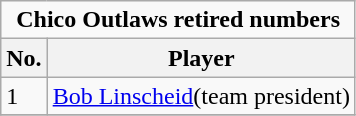<table class="wikitable">
<tr>
<td align="center" colspan="4"><strong>Chico Outlaws retired numbers</strong></td>
</tr>
<tr>
<th>No.</th>
<th>Player</th>
</tr>
<tr>
<td>1</td>
<td><a href='#'>Bob Linscheid</a>(team president)</td>
</tr>
<tr>
</tr>
</table>
